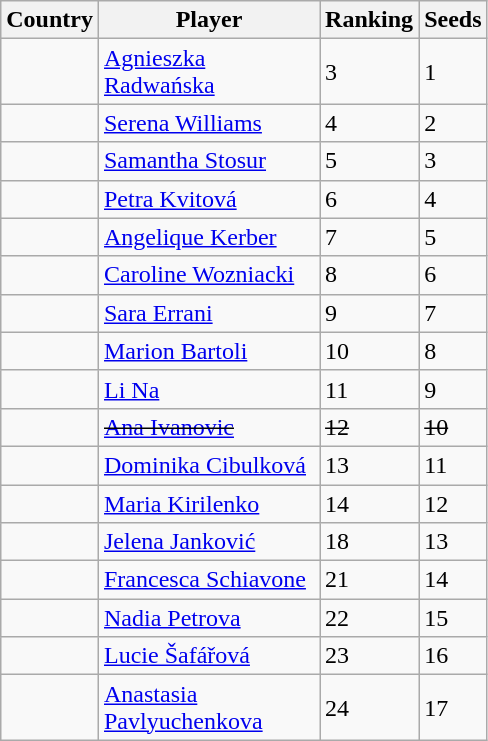<table class="sortable wikitable">
<tr>
<th width="30">Country</th>
<th width="140">Player</th>
<th>Ranking</th>
<th>Seeds</th>
</tr>
<tr>
<td></td>
<td><a href='#'>Agnieszka Radwańska</a></td>
<td>3</td>
<td>1</td>
</tr>
<tr>
<td></td>
<td><a href='#'>Serena Williams</a></td>
<td>4</td>
<td>2</td>
</tr>
<tr>
<td></td>
<td><a href='#'>Samantha Stosur</a></td>
<td>5</td>
<td>3</td>
</tr>
<tr>
<td></td>
<td><a href='#'>Petra Kvitová</a></td>
<td>6</td>
<td>4</td>
</tr>
<tr>
<td></td>
<td><a href='#'>Angelique Kerber</a></td>
<td>7</td>
<td>5</td>
</tr>
<tr>
<td></td>
<td><a href='#'>Caroline Wozniacki</a></td>
<td>8</td>
<td>6</td>
</tr>
<tr>
<td></td>
<td><a href='#'>Sara Errani</a></td>
<td>9</td>
<td>7</td>
</tr>
<tr>
<td></td>
<td><a href='#'>Marion Bartoli</a></td>
<td>10</td>
<td>8</td>
</tr>
<tr>
<td></td>
<td><a href='#'>Li Na</a></td>
<td>11</td>
<td>9</td>
</tr>
<tr>
<td><s></s></td>
<td><s><a href='#'>Ana Ivanovic</a></s></td>
<td><s>12</s></td>
<td><s>10</s></td>
</tr>
<tr>
<td></td>
<td><a href='#'>Dominika Cibulková</a></td>
<td>13</td>
<td>11</td>
</tr>
<tr>
<td></td>
<td><a href='#'>Maria Kirilenko</a></td>
<td>14</td>
<td>12</td>
</tr>
<tr>
<td></td>
<td><a href='#'>Jelena Janković</a></td>
<td>18</td>
<td>13</td>
</tr>
<tr>
<td></td>
<td><a href='#'>Francesca Schiavone</a></td>
<td>21</td>
<td>14</td>
</tr>
<tr>
<td></td>
<td><a href='#'>Nadia Petrova</a></td>
<td>22</td>
<td>15</td>
</tr>
<tr>
<td></td>
<td><a href='#'>Lucie Šafářová</a></td>
<td>23</td>
<td>16</td>
</tr>
<tr>
<td></td>
<td><a href='#'>Anastasia Pavlyuchenkova</a></td>
<td>24</td>
<td>17</td>
</tr>
</table>
